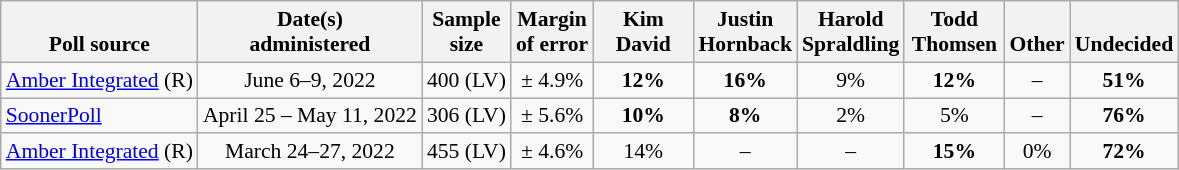<table class="wikitable" style="font-size:90%;text-align:center;">
<tr style="vertical-align:bottom">
<th>Poll source</th>
<th>Date(s)<br>administered</th>
<th>Sample<br>size</th>
<th>Margin<br>of error</th>
<th style="width:60px;">Kim<br>David</th>
<th style="width:60px;">Justin<br>Hornback</th>
<th style="width:60px;">Harold<br>Spraldling</th>
<th style="width:60px;">Todd<br>Thomsen</th>
<th>Other</th>
<th>Undecided</th>
</tr>
<tr>
<td style="text-align:left;"><a href='#'>Amber Integrated</a> (R)</td>
<td>June 6–9, 2022</td>
<td>400 (LV)</td>
<td>± 4.9%</td>
<td><strong>12%</strong></td>
<td><strong>16%</strong></td>
<td>9%</td>
<td><strong>12%</strong></td>
<td>–</td>
<td><strong>51%</strong></td>
</tr>
<tr>
<td style="text-align:left;"><a href='#'>SoonerPoll</a></td>
<td>April 25 – May 11, 2022</td>
<td>306 (LV)</td>
<td>± 5.6%</td>
<td><strong>10%</strong></td>
<td><strong>8%</strong></td>
<td>2%</td>
<td>5%</td>
<td>–</td>
<td><strong>76%</strong></td>
</tr>
<tr>
<td style="text-align:left;"><a href='#'>Amber Integrated</a> (R)</td>
<td>March 24–27, 2022</td>
<td>455 (LV)</td>
<td>± 4.6%</td>
<td>14%</td>
<td>–</td>
<td>–</td>
<td><strong>15%</strong></td>
<td>0%</td>
<td><strong>72%</strong></td>
</tr>
</table>
